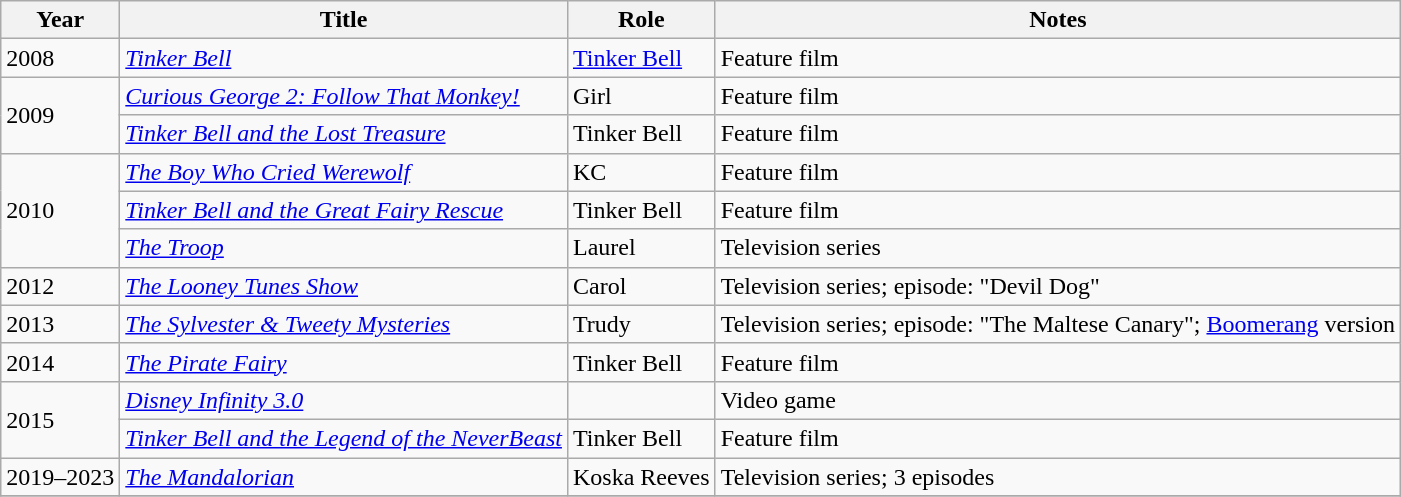<table class="wikitable plainrowheaders sortable">
<tr>
<th scope="col">Year</th>
<th scope="col">Title</th>
<th scope="col">Role</th>
<th scope="col" class="unsortable">Notes</th>
</tr>
<tr>
<td>2008</td>
<td><em><a href='#'>Tinker Bell</a></em></td>
<td><a href='#'>Tinker Bell</a></td>
<td>Feature film</td>
</tr>
<tr>
<td rowspan=2>2009</td>
<td><em><a href='#'>Curious George 2: Follow That Monkey!</a></em></td>
<td>Girl</td>
<td>Feature film</td>
</tr>
<tr>
<td><em><a href='#'>Tinker Bell and the Lost Treasure</a></em></td>
<td>Tinker Bell</td>
<td>Feature film</td>
</tr>
<tr>
<td rowspan=3>2010</td>
<td><em><a href='#'>The Boy Who Cried Werewolf</a></em></td>
<td>KC</td>
<td>Feature film</td>
</tr>
<tr>
<td><em><a href='#'>Tinker Bell and the Great Fairy Rescue</a></em></td>
<td>Tinker Bell</td>
<td>Feature film</td>
</tr>
<tr>
<td><em><a href='#'>The Troop</a></em></td>
<td>Laurel</td>
<td>Television series</td>
</tr>
<tr>
<td>2012</td>
<td><em><a href='#'>The Looney Tunes Show</a></em></td>
<td>Carol</td>
<td>Television series; episode: "Devil Dog"</td>
</tr>
<tr>
<td>2013</td>
<td><em><a href='#'>The Sylvester & Tweety Mysteries</a></em></td>
<td>Trudy</td>
<td>Television series; episode: "The Maltese Canary"; <a href='#'>Boomerang</a> version</td>
</tr>
<tr>
<td>2014</td>
<td><em><a href='#'>The Pirate Fairy</a></em></td>
<td>Tinker Bell</td>
<td>Feature film</td>
</tr>
<tr>
<td rowspan=2>2015</td>
<td><em><a href='#'>Disney Infinity 3.0</a></em></td>
<td></td>
<td>Video game</td>
</tr>
<tr>
<td><em><a href='#'>Tinker Bell and the Legend of the NeverBeast</a></em></td>
<td>Tinker Bell</td>
<td>Feature film</td>
</tr>
<tr>
<td>2019–2023</td>
<td><em><a href='#'>The Mandalorian</a></em></td>
<td>Koska Reeves</td>
<td>Television series; 3 episodes</td>
</tr>
<tr>
</tr>
</table>
